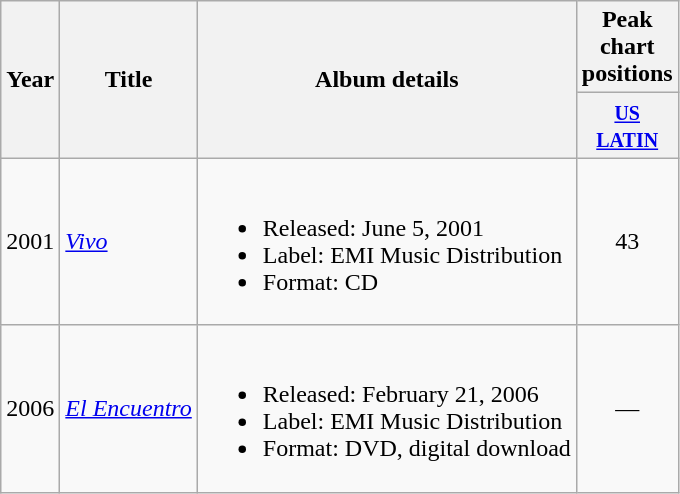<table class="wikitable">
<tr>
<th align="center" rowspan="2">Year</th>
<th align="center" rowspan="2">Title</th>
<th align="center" rowspan="2">Album details</th>
<th colspan="1">Peak chart positions</th>
</tr>
<tr>
<th width="30"><small><a href='#'>US<br>LATIN</a></small></th>
</tr>
<tr>
<td align="center">2001</td>
<td><em><a href='#'>Vivo</a></em></td>
<td><br><ul><li>Released: June 5, 2001</li><li>Label: EMI Music Distribution</li><li>Format: CD</li></ul></td>
<td align="center">43</td>
</tr>
<tr>
<td align="center">2006</td>
<td><em><a href='#'>El Encuentro</a></em></td>
<td><br><ul><li>Released: February 21, 2006</li><li>Label: EMI Music Distribution</li><li>Format: DVD, digital download</li></ul></td>
<td align="center">—</td>
</tr>
</table>
